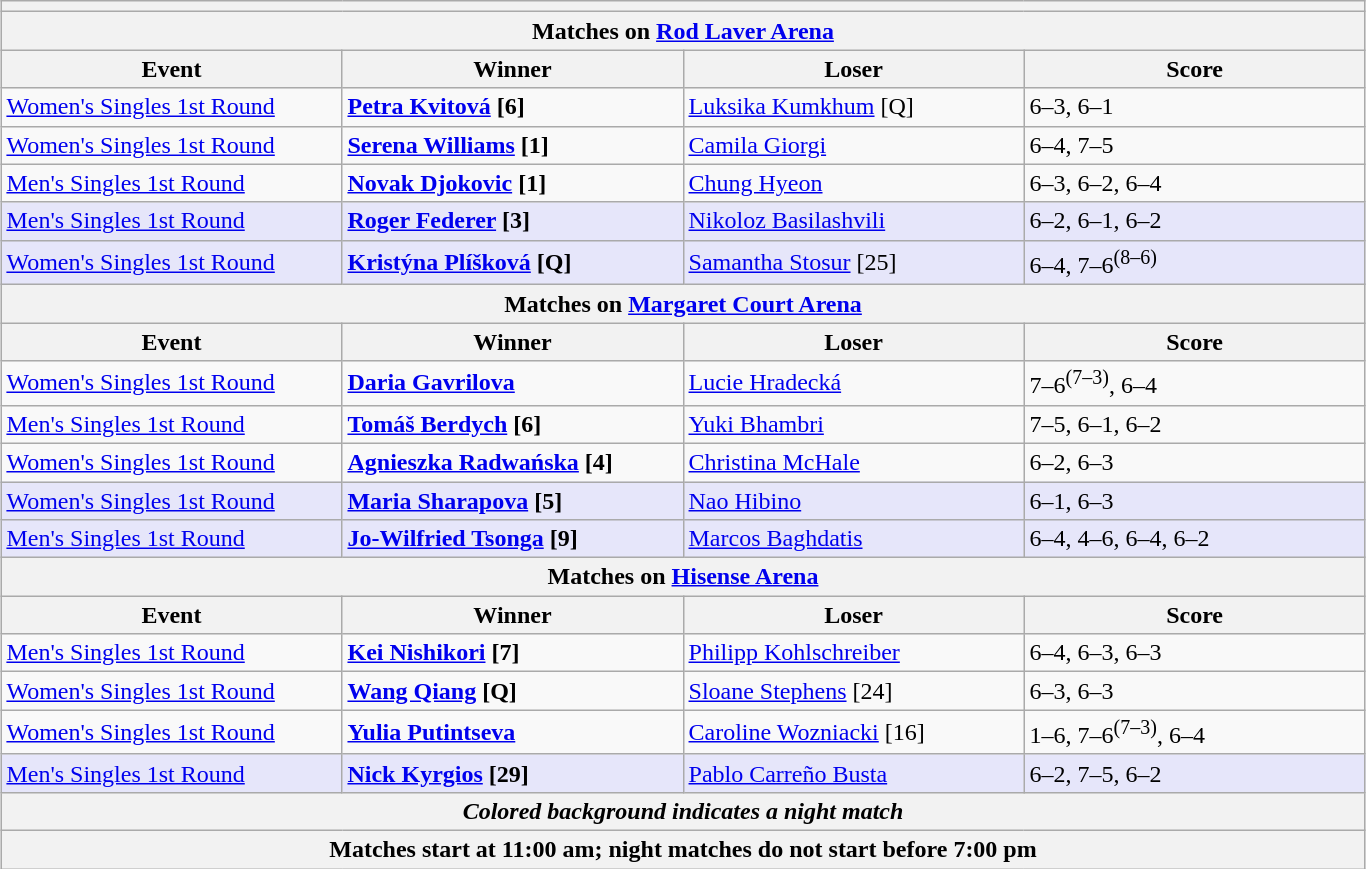<table class="wikitable collapsible uncollapsed" style="margin:1em auto;">
<tr>
<th colspan=4></th>
</tr>
<tr>
<th colspan=4><strong>Matches on <a href='#'>Rod Laver Arena</a></strong></th>
</tr>
<tr>
<th style="width:220px;">Event</th>
<th style="width:220px;">Winner</th>
<th style="width:220px;">Loser</th>
<th style="width:220px;">Score</th>
</tr>
<tr>
<td><a href='#'>Women's Singles 1st Round</a></td>
<td><strong> <a href='#'>Petra Kvitová</a> [6]</strong></td>
<td> <a href='#'>Luksika Kumkhum</a> [Q]</td>
<td>6–3, 6–1</td>
</tr>
<tr>
<td><a href='#'>Women's Singles 1st Round</a></td>
<td><strong> <a href='#'>Serena Williams</a> [1]</strong></td>
<td> <a href='#'>Camila Giorgi</a></td>
<td>6–4, 7–5</td>
</tr>
<tr>
<td><a href='#'>Men's Singles 1st Round</a></td>
<td><strong> <a href='#'>Novak Djokovic</a> [1]</strong></td>
<td> <a href='#'>Chung Hyeon</a></td>
<td>6–3, 6–2, 6–4</td>
</tr>
<tr bgcolor=lavender>
<td><a href='#'>Men's Singles 1st Round</a></td>
<td><strong> <a href='#'>Roger Federer</a> [3]</strong></td>
<td> <a href='#'>Nikoloz Basilashvili</a></td>
<td>6–2, 6–1, 6–2</td>
</tr>
<tr bgcolor=lavender>
<td><a href='#'>Women's Singles 1st Round</a></td>
<td><strong> <a href='#'>Kristýna Plíšková</a> [Q]</strong></td>
<td> <a href='#'>Samantha Stosur</a> [25]</td>
<td>6–4, 7–6<sup>(8–6)</sup></td>
</tr>
<tr>
<th colspan=4><strong>Matches on <a href='#'>Margaret Court Arena</a></strong></th>
</tr>
<tr>
<th style="width:220px;">Event</th>
<th style="width:220px;">Winner</th>
<th style="width:220px;">Loser</th>
<th style="width:220px;">Score</th>
</tr>
<tr>
<td><a href='#'>Women's Singles 1st Round</a></td>
<td><strong> <a href='#'>Daria Gavrilova</a></strong></td>
<td> <a href='#'>Lucie Hradecká</a></td>
<td>7–6<sup>(7–3)</sup>, 6–4</td>
</tr>
<tr>
<td><a href='#'>Men's Singles 1st Round</a></td>
<td><strong> <a href='#'>Tomáš Berdych</a> [6]</strong></td>
<td> <a href='#'>Yuki Bhambri</a></td>
<td>7–5, 6–1, 6–2</td>
</tr>
<tr>
<td><a href='#'>Women's Singles 1st Round</a></td>
<td><strong> <a href='#'>Agnieszka Radwańska</a> [4]</strong></td>
<td> <a href='#'>Christina McHale</a></td>
<td>6–2, 6–3</td>
</tr>
<tr bgcolor=lavender>
<td><a href='#'>Women's Singles 1st Round</a></td>
<td><strong> <a href='#'>Maria Sharapova</a> [5]</strong></td>
<td> <a href='#'>Nao Hibino</a></td>
<td>6–1, 6–3</td>
</tr>
<tr bgcolor=lavender>
<td><a href='#'>Men's Singles 1st Round</a></td>
<td><strong> <a href='#'>Jo-Wilfried Tsonga</a> [9]</strong></td>
<td> <a href='#'>Marcos Baghdatis</a></td>
<td>6–4, 4–6, 6–4, 6–2</td>
</tr>
<tr>
<th colspan=4><strong>Matches on <a href='#'>Hisense Arena</a></strong></th>
</tr>
<tr>
<th style="width:220px;">Event</th>
<th style="width:220px;">Winner</th>
<th style="width:220px;">Loser</th>
<th style="width:220px;">Score</th>
</tr>
<tr>
<td><a href='#'>Men's Singles 1st Round</a></td>
<td><strong> <a href='#'>Kei Nishikori</a> [7]</strong></td>
<td> <a href='#'>Philipp Kohlschreiber</a></td>
<td>6–4, 6–3, 6–3</td>
</tr>
<tr>
<td><a href='#'>Women's Singles 1st Round</a></td>
<td><strong> <a href='#'>Wang Qiang</a> [Q]</strong></td>
<td> <a href='#'>Sloane Stephens</a> [24]</td>
<td>6–3, 6–3</td>
</tr>
<tr>
<td><a href='#'>Women's Singles 1st Round</a></td>
<td><strong> <a href='#'>Yulia Putintseva</a></strong></td>
<td> <a href='#'>Caroline Wozniacki</a> [16]</td>
<td>1–6, 7–6<sup>(7–3)</sup>, 6–4</td>
</tr>
<tr bgcolor=lavender>
<td><a href='#'>Men's Singles 1st Round</a></td>
<td><strong> <a href='#'>Nick Kyrgios</a> [29]</strong></td>
<td> <a href='#'>Pablo Carreño Busta</a></td>
<td>6–2, 7–5, 6–2</td>
</tr>
<tr>
<th colspan=4><em>Colored background indicates a night match</em></th>
</tr>
<tr>
<th colspan=4>Matches start at 11:00 am; night matches do not start before 7:00 pm</th>
</tr>
</table>
